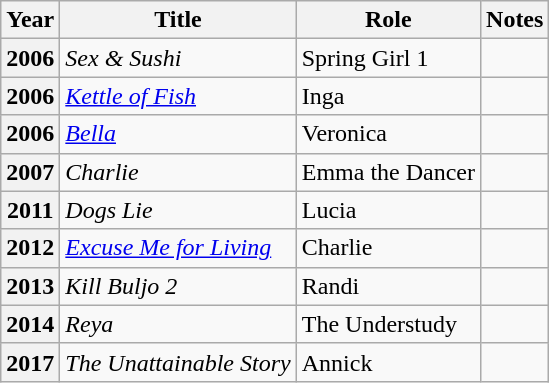<table class="wikitable sortable plainrowheaders">
<tr>
<th scope="col">Year</th>
<th scope="col">Title</th>
<th scope="col">Role</th>
<th scope="col" class="unsortable">Notes</th>
</tr>
<tr>
<th scope="row">2006</th>
<td><em>Sex & Sushi</em></td>
<td>Spring Girl 1</td>
<td></td>
</tr>
<tr>
<th scope="row">2006</th>
<td><em><a href='#'>Kettle of Fish</a></em></td>
<td>Inga</td>
<td></td>
</tr>
<tr>
<th scope="row">2006</th>
<td><em><a href='#'>Bella</a></em></td>
<td>Veronica</td>
<td></td>
</tr>
<tr>
<th scope="row">2007</th>
<td><em>Charlie</em></td>
<td>Emma the Dancer</td>
<td></td>
</tr>
<tr>
<th scope="row">2011</th>
<td><em>Dogs Lie</em></td>
<td>Lucia</td>
<td></td>
</tr>
<tr>
<th scope="row">2012</th>
<td><em><a href='#'>Excuse Me for Living</a></em></td>
<td>Charlie</td>
<td></td>
</tr>
<tr>
<th scope="row">2013</th>
<td><em>Kill Buljo 2</em></td>
<td>Randi</td>
<td></td>
</tr>
<tr>
<th scope="row">2014</th>
<td><em>Reya</em></td>
<td>The Understudy</td>
<td></td>
</tr>
<tr>
<th scope="row">2017</th>
<td><em>The Unattainable Story</em></td>
<td>Annick</td>
<td></td>
</tr>
</table>
